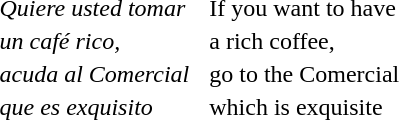<table border="0">
<tr>
<td><em>Quiere usted tomar</em>   </td>
<td>If you want to have</td>
</tr>
<tr>
<td><em>un café rico,</em></td>
<td>a rich coffee,</td>
</tr>
<tr>
<td><em>acuda al Comercial</em></td>
<td>go to the Comercial</td>
</tr>
<tr>
<td><em>que es exquisito</em></td>
<td>which is exquisite</td>
</tr>
</table>
